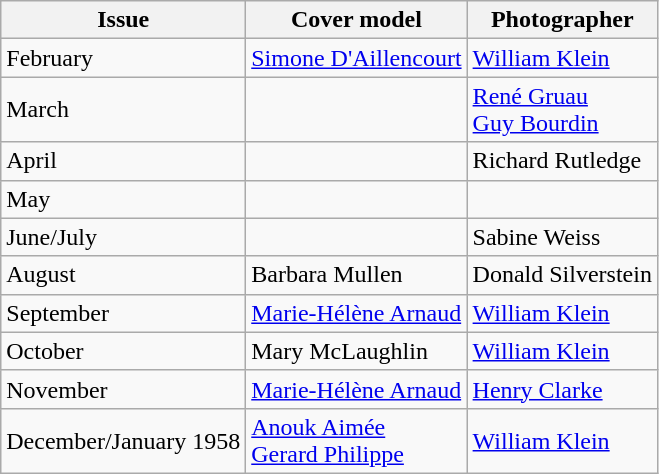<table class="sortable wikitable">
<tr>
<th>Issue</th>
<th>Cover model</th>
<th>Photographer</th>
</tr>
<tr>
<td>February</td>
<td><a href='#'>Simone D'Aillencourt</a></td>
<td><a href='#'>William Klein</a></td>
</tr>
<tr>
<td>March</td>
<td></td>
<td><a href='#'>René Gruau</a> <br> <a href='#'>Guy Bourdin</a></td>
</tr>
<tr>
<td>April</td>
<td></td>
<td>Richard Rutledge</td>
</tr>
<tr>
<td>May</td>
<td></td>
<td></td>
</tr>
<tr>
<td>June/July</td>
<td></td>
<td>Sabine Weiss</td>
</tr>
<tr>
<td>August</td>
<td>Barbara Mullen</td>
<td>Donald Silverstein</td>
</tr>
<tr>
<td>September</td>
<td><a href='#'>Marie-Hélène Arnaud</a></td>
<td><a href='#'>William Klein</a></td>
</tr>
<tr>
<td>October</td>
<td>Mary McLaughlin</td>
<td><a href='#'>William Klein</a></td>
</tr>
<tr>
<td>November</td>
<td><a href='#'>Marie-Hélène Arnaud</a></td>
<td><a href='#'>Henry Clarke</a></td>
</tr>
<tr>
<td>December/January 1958</td>
<td><a href='#'>Anouk Aimée</a> <br> <a href='#'>Gerard Philippe</a></td>
<td><a href='#'>William Klein</a></td>
</tr>
</table>
